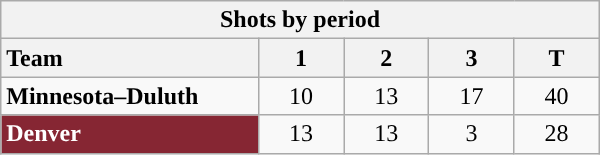<table class="wikitable" style="width:25em; text-align:right;">
<tr>
<th colspan=5>Shots by period</th>
</tr>
<tr>
<th style="width:10em; text-align:left;">Team</th>
<th style="width:3em;">1</th>
<th style="width:3em;">2</th>
<th style="width:3em;">3</th>
<th style="width:3em;">T</th>
</tr>
<tr>
<td align=left><strong>Minnesota–Duluth</strong></td>
<td align=center>10</td>
<td align=center>13</td>
<td align=center>17</td>
<td align=center>40</td>
</tr>
<tr>
<td align=left style="color:white; background:#862633; "><strong>Denver</strong></td>
<td align=center>13</td>
<td align=center>13</td>
<td align=center>3</td>
<td align=center>28</td>
</tr>
</table>
